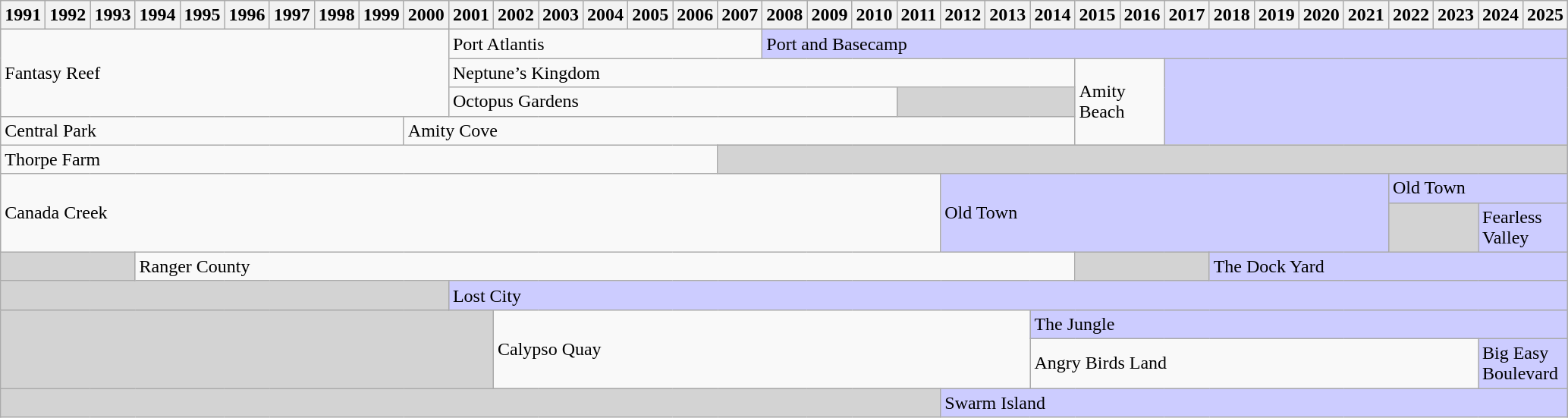<table class="wikitable">
<tr>
<th>1991</th>
<th>1992</th>
<th>1993</th>
<th>1994</th>
<th>1995</th>
<th>1996</th>
<th>1997</th>
<th>1998</th>
<th>1999</th>
<th>2000</th>
<th>2001</th>
<th>2002</th>
<th>2003</th>
<th>2004</th>
<th>2005</th>
<th>2006</th>
<th>2007</th>
<th>2008</th>
<th>2009</th>
<th>2010</th>
<th>2011</th>
<th>2012</th>
<th>2013</th>
<th>2014</th>
<th>2015</th>
<th>2016</th>
<th>2017</th>
<th>2018</th>
<th>2019</th>
<th>2020</th>
<th>2021</th>
<th>2022</th>
<th>2023</th>
<th>2024</th>
<th>2025</th>
</tr>
<tr>
<td colspan="10" rowspan="3">Fantasy Reef</td>
<td colspan=7>Port Atlantis</td>
<td colspan="18" style="background:#CCCCFF">Port and Basecamp</td>
</tr>
<tr>
<td colspan="14">Neptune’s Kingdom</td>
<td colspan="2" rowspan="3">Amity Beach</td>
<td colspan="9" rowspan="3" style="background:#CCCCFF"></td>
</tr>
<tr>
<td colspan="10">Octopus Gardens</td>
<td colspan="4" style="background:lightgrey;"></td>
</tr>
<tr>
<td colspan=9>Central Park</td>
<td colspan=15>Amity Cove</td>
</tr>
<tr>
<td colspan=16>Thorpe Farm</td>
<td colspan="19" style="background:lightgrey;"></td>
</tr>
<tr>
<td colspan=21 rowspan="2">Canada Creek</td>
<td colspan=10 rowspan="2" style=background:#CCCCFF>Old Town</td>
<td colspan="4" style="background:#CCCCFF">Old Town</td>
</tr>
<tr>
<td colspan="2" style="background:lightgrey;"></td>
<td colspan="2" style="background:#CCCCFF">Fearless Valley</td>
</tr>
<tr>
<td colspan="3" style="background:lightgrey;"></td>
<td colspan=21>Ranger County</td>
<td colspan="3" style="background:lightgrey;"></td>
<td colspan="8" style="background:#CCCCFF">The Dock Yard</td>
</tr>
<tr>
<td colspan="10" style="background:lightgrey;"></td>
<td colspan="25" style="background:#CCCCFF">Lost City</td>
</tr>
<tr>
<td colspan="11"  rowspan="2" style="background:lightgrey;"></td>
<td colspan="12" rowspan="2">Calypso Quay</td>
<td colspan="12" style="background:#CCCCFF">The Jungle</td>
</tr>
<tr>
<td colspan=10>Angry Birds Land</td>
<td colspan="2" style="background:#CCCCFF">Big Easy Boulevard</td>
</tr>
<tr>
<td colspan="21" style="background:lightgrey;"></td>
<td colspan="14" style="background:#CCCCFF">Swarm Island</td>
</tr>
</table>
